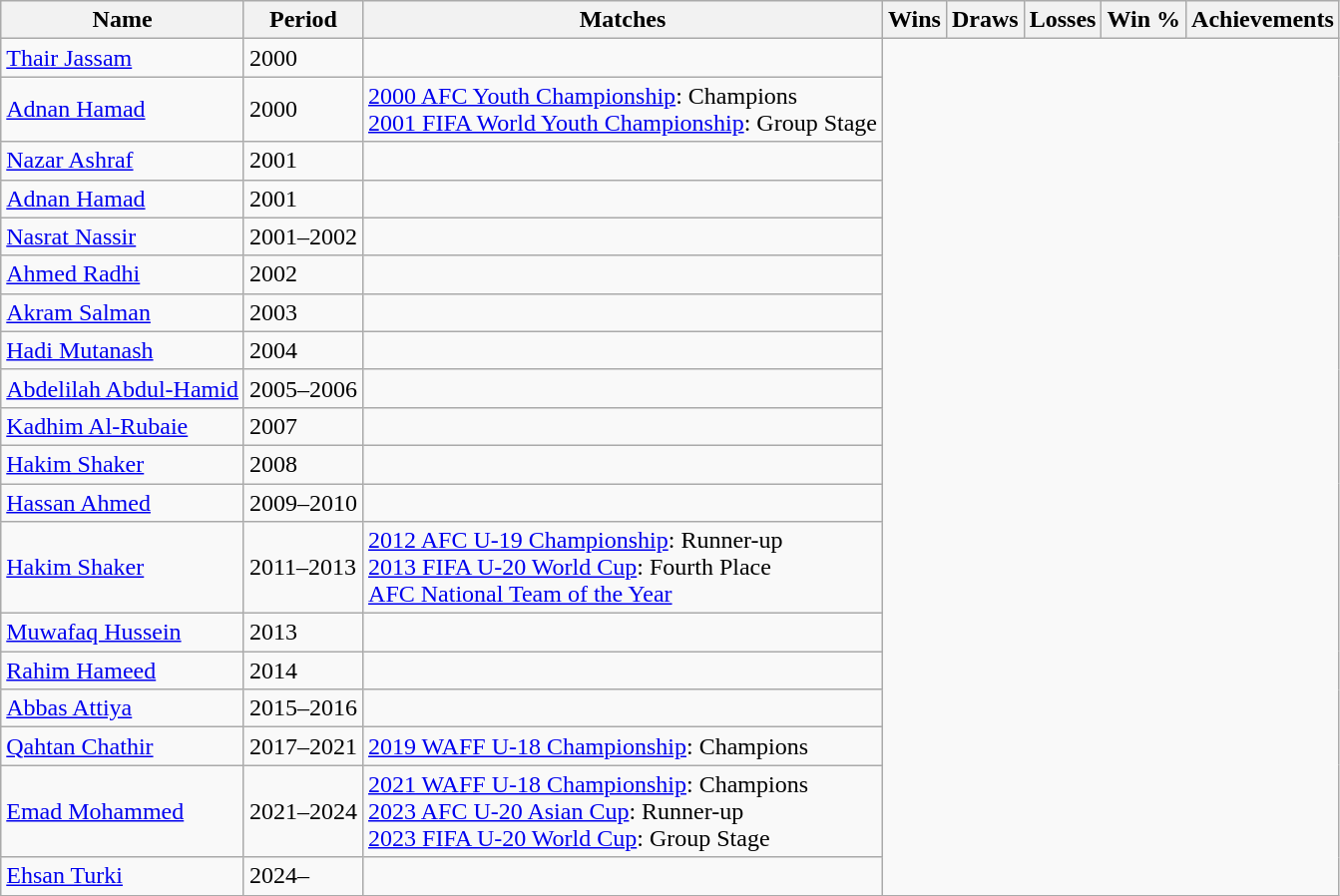<table class="wikitable">
<tr>
<th>Name</th>
<th>Period</th>
<th>Matches</th>
<th>Wins</th>
<th>Draws</th>
<th>Losses</th>
<th>Win %</th>
<th>Achievements</th>
</tr>
<tr>
<td> <a href='#'>Thair Jassam</a></td>
<td align="left">2000<br></td>
<td></td>
</tr>
<tr>
<td> <a href='#'>Adnan Hamad</a></td>
<td align="left">2000<br></td>
<td><a href='#'>2000 AFC Youth Championship</a>:  Champions <br> <a href='#'>2001 FIFA World Youth Championship</a>: Group Stage</td>
</tr>
<tr>
<td> <a href='#'>Nazar Ashraf</a></td>
<td align="left">2001<br></td>
<td></td>
</tr>
<tr>
<td> <a href='#'>Adnan Hamad</a></td>
<td align="left">2001<br></td>
<td></td>
</tr>
<tr>
<td> <a href='#'>Nasrat Nassir</a></td>
<td align="left">2001–2002<br></td>
<td></td>
</tr>
<tr>
<td> <a href='#'>Ahmed Radhi</a></td>
<td align="left">2002<br></td>
<td></td>
</tr>
<tr>
<td> <a href='#'>Akram Salman</a></td>
<td align="left">2003<br></td>
<td></td>
</tr>
<tr>
<td> <a href='#'>Hadi Mutanash</a></td>
<td align="left">2004<br></td>
<td></td>
</tr>
<tr>
<td> <a href='#'>Abdelilah Abdul-Hamid</a></td>
<td align="left">2005–2006<br></td>
<td></td>
</tr>
<tr>
<td> <a href='#'>Kadhim Al-Rubaie</a></td>
<td align="left">2007<br></td>
<td></td>
</tr>
<tr>
<td> <a href='#'>Hakim Shaker</a></td>
<td align="left">2008<br></td>
<td></td>
</tr>
<tr>
<td> <a href='#'>Hassan Ahmed</a></td>
<td align="left">2009–2010<br></td>
<td></td>
</tr>
<tr>
<td> <a href='#'>Hakim Shaker</a></td>
<td align="left">2011–2013<br></td>
<td><a href='#'>2012 AFC U-19 Championship</a>:  Runner-up <br> <a href='#'>2013 FIFA U-20 World Cup</a>: Fourth Place <br> <a href='#'>AFC National Team of the Year</a></td>
</tr>
<tr>
<td> <a href='#'>Muwafaq Hussein</a></td>
<td align="left">2013<br></td>
<td></td>
</tr>
<tr>
<td> <a href='#'>Rahim Hameed</a></td>
<td align="left">2014<br></td>
<td></td>
</tr>
<tr>
<td> <a href='#'>Abbas Attiya</a></td>
<td align="left">2015–2016<br></td>
<td></td>
</tr>
<tr>
<td> <a href='#'>Qahtan Chathir</a></td>
<td align="left">2017–2021<br></td>
<td><a href='#'>2019 WAFF U-18 Championship</a>:  Champions</td>
</tr>
<tr>
<td> <a href='#'>Emad Mohammed</a></td>
<td align="left">2021–2024<br></td>
<td><a href='#'>2021 WAFF U-18 Championship</a>:  Champions <br> <a href='#'>2023 AFC U-20 Asian Cup</a>:  Runner-up <br> <a href='#'>2023 FIFA U-20 World Cup</a>: Group Stage</td>
</tr>
<tr>
<td> <a href='#'>Ehsan Turki</a></td>
<td align="left">2024–<br></td>
<td></td>
</tr>
<tr>
</tr>
</table>
